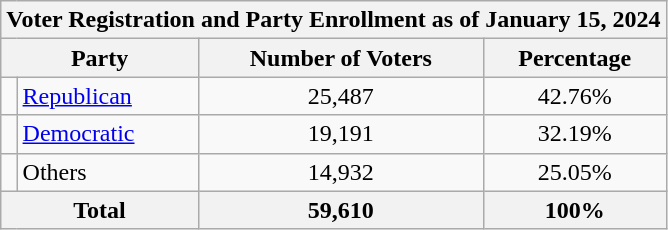<table class=wikitable>
<tr>
<th colspan = 6>Voter Registration and Party Enrollment as of January 15, 2024</th>
</tr>
<tr>
<th colspan = 2>Party</th>
<th>Number of Voters</th>
<th>Percentage</th>
</tr>
<tr>
<td></td>
<td><a href='#'>Republican</a></td>
<td align = center>25,487</td>
<td align = center>42.76%</td>
</tr>
<tr>
<td></td>
<td><a href='#'>Democratic</a></td>
<td align = center>19,191</td>
<td align = center>32.19%</td>
</tr>
<tr>
<td></td>
<td>Others</td>
<td align = center>14,932</td>
<td align = center>25.05%</td>
</tr>
<tr>
<th colspan = 2>Total</th>
<th align = center>59,610</th>
<th align = center>100%</th>
</tr>
</table>
